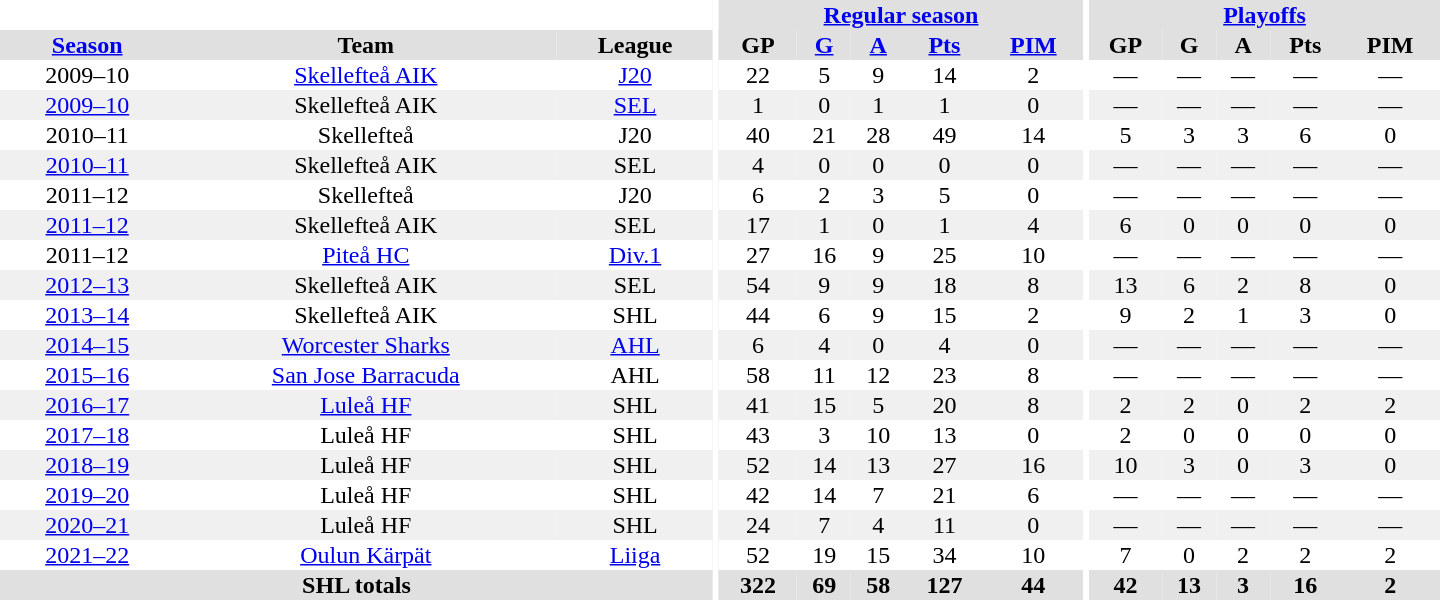<table border="0" cellpadding="1" cellspacing="0" style="text-align:center; width:60em">
<tr bgcolor="#e0e0e0">
<th colspan="3" bgcolor="#ffffff"></th>
<th rowspan="99" bgcolor="#ffffff"></th>
<th colspan="5"><a href='#'>Regular season</a></th>
<th rowspan="99" bgcolor="#ffffff"></th>
<th colspan="5"><a href='#'>Playoffs</a></th>
</tr>
<tr bgcolor="#e0e0e0">
<th><a href='#'>Season</a></th>
<th>Team</th>
<th>League</th>
<th>GP</th>
<th><a href='#'>G</a></th>
<th><a href='#'>A</a></th>
<th><a href='#'>Pts</a></th>
<th><a href='#'>PIM</a></th>
<th>GP</th>
<th>G</th>
<th>A</th>
<th>Pts</th>
<th>PIM</th>
</tr>
<tr>
<td>2009–10</td>
<td><a href='#'>Skellefteå AIK</a></td>
<td><a href='#'>J20</a></td>
<td>22</td>
<td>5</td>
<td>9</td>
<td>14</td>
<td>2</td>
<td>—</td>
<td>—</td>
<td>—</td>
<td>—</td>
<td>—</td>
</tr>
<tr bgcolor="#f0f0f0">
<td><a href='#'>2009–10</a></td>
<td>Skellefteå AIK</td>
<td><a href='#'>SEL</a></td>
<td>1</td>
<td>0</td>
<td>1</td>
<td>1</td>
<td>0</td>
<td>—</td>
<td>—</td>
<td>—</td>
<td>—</td>
<td>—</td>
</tr>
<tr>
<td>2010–11</td>
<td>Skellefteå</td>
<td>J20</td>
<td>40</td>
<td>21</td>
<td>28</td>
<td>49</td>
<td>14</td>
<td>5</td>
<td>3</td>
<td>3</td>
<td>6</td>
<td>0</td>
</tr>
<tr bgcolor="#f0f0f0">
<td><a href='#'>2010–11</a></td>
<td>Skellefteå AIK</td>
<td>SEL</td>
<td>4</td>
<td>0</td>
<td>0</td>
<td>0</td>
<td>0</td>
<td>—</td>
<td>—</td>
<td>—</td>
<td>—</td>
<td>—</td>
</tr>
<tr>
<td>2011–12</td>
<td>Skellefteå</td>
<td>J20</td>
<td>6</td>
<td>2</td>
<td>3</td>
<td>5</td>
<td>0</td>
<td>—</td>
<td>—</td>
<td>—</td>
<td>—</td>
<td>—</td>
</tr>
<tr bgcolor="#f0f0f0">
<td><a href='#'>2011–12</a></td>
<td>Skellefteå AIK</td>
<td>SEL</td>
<td>17</td>
<td>1</td>
<td>0</td>
<td>1</td>
<td>4</td>
<td>6</td>
<td>0</td>
<td>0</td>
<td>0</td>
<td>0</td>
</tr>
<tr>
<td>2011–12</td>
<td><a href='#'>Piteå HC</a></td>
<td><a href='#'>Div.1</a></td>
<td>27</td>
<td>16</td>
<td>9</td>
<td>25</td>
<td>10</td>
<td>—</td>
<td>—</td>
<td>—</td>
<td>—</td>
<td>—</td>
</tr>
<tr bgcolor="#f0f0f0">
<td><a href='#'>2012–13</a></td>
<td>Skellefteå AIK</td>
<td>SEL</td>
<td>54</td>
<td>9</td>
<td>9</td>
<td>18</td>
<td>8</td>
<td>13</td>
<td>6</td>
<td>2</td>
<td>8</td>
<td>0</td>
</tr>
<tr>
<td><a href='#'>2013–14</a></td>
<td>Skellefteå AIK</td>
<td>SHL</td>
<td>44</td>
<td>6</td>
<td>9</td>
<td>15</td>
<td>2</td>
<td>9</td>
<td>2</td>
<td>1</td>
<td>3</td>
<td>0</td>
</tr>
<tr bgcolor="#f0f0f0">
<td><a href='#'>2014–15</a></td>
<td><a href='#'>Worcester Sharks</a></td>
<td><a href='#'>AHL</a></td>
<td>6</td>
<td>4</td>
<td>0</td>
<td>4</td>
<td>0</td>
<td>—</td>
<td>—</td>
<td>—</td>
<td>—</td>
<td>—</td>
</tr>
<tr>
<td><a href='#'>2015–16</a></td>
<td><a href='#'>San Jose Barracuda</a></td>
<td>AHL</td>
<td>58</td>
<td>11</td>
<td>12</td>
<td>23</td>
<td>8</td>
<td>—</td>
<td>—</td>
<td>—</td>
<td>—</td>
<td>—</td>
</tr>
<tr bgcolor="#f0f0f0">
<td><a href='#'>2016–17</a></td>
<td><a href='#'>Luleå HF</a></td>
<td>SHL</td>
<td>41</td>
<td>15</td>
<td>5</td>
<td>20</td>
<td>8</td>
<td>2</td>
<td>2</td>
<td>0</td>
<td>2</td>
<td>2</td>
</tr>
<tr>
<td><a href='#'>2017–18</a></td>
<td>Luleå HF</td>
<td>SHL</td>
<td>43</td>
<td>3</td>
<td>10</td>
<td>13</td>
<td>0</td>
<td>2</td>
<td>0</td>
<td>0</td>
<td>0</td>
<td>0</td>
</tr>
<tr bgcolor="#f0f0f0">
<td><a href='#'>2018–19</a></td>
<td>Luleå HF</td>
<td>SHL</td>
<td>52</td>
<td>14</td>
<td>13</td>
<td>27</td>
<td>16</td>
<td>10</td>
<td>3</td>
<td>0</td>
<td>3</td>
<td>0</td>
</tr>
<tr>
<td><a href='#'>2019–20</a></td>
<td>Luleå HF</td>
<td>SHL</td>
<td>42</td>
<td>14</td>
<td>7</td>
<td>21</td>
<td>6</td>
<td>—</td>
<td>—</td>
<td>—</td>
<td>—</td>
<td>—</td>
</tr>
<tr bgcolor="#f0f0f0">
<td><a href='#'>2020–21</a></td>
<td>Luleå HF</td>
<td>SHL</td>
<td>24</td>
<td>7</td>
<td>4</td>
<td>11</td>
<td>0</td>
<td>—</td>
<td>—</td>
<td>—</td>
<td>—</td>
<td>—</td>
</tr>
<tr>
<td><a href='#'>2021–22</a></td>
<td><a href='#'>Oulun Kärpät</a></td>
<td><a href='#'>Liiga</a></td>
<td>52</td>
<td>19</td>
<td>15</td>
<td>34</td>
<td>10</td>
<td>7</td>
<td>0</td>
<td>2</td>
<td>2</td>
<td>2</td>
</tr>
<tr bgcolor="#e0e0e0">
<th colspan="3">SHL totals</th>
<th>322</th>
<th>69</th>
<th>58</th>
<th>127</th>
<th>44</th>
<th>42</th>
<th>13</th>
<th>3</th>
<th>16</th>
<th>2</th>
</tr>
</table>
